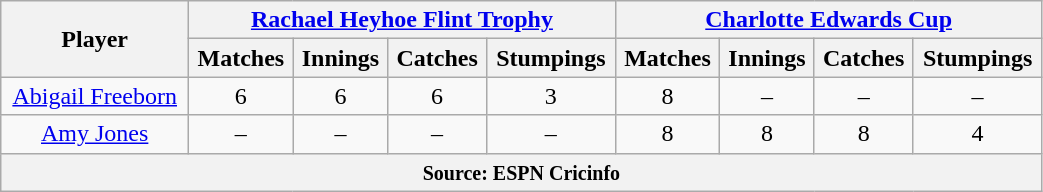<table class="wikitable" style="text-align:center; width:55%;">
<tr>
<th rowspan=2>Player</th>
<th colspan=4><a href='#'>Rachael Heyhoe Flint Trophy</a></th>
<th colspan=4><a href='#'>Charlotte Edwards Cup</a></th>
</tr>
<tr>
<th>Matches</th>
<th>Innings</th>
<th>Catches</th>
<th>Stumpings</th>
<th>Matches</th>
<th>Innings</th>
<th>Catches</th>
<th>Stumpings</th>
</tr>
<tr>
<td><a href='#'>Abigail Freeborn</a></td>
<td>6</td>
<td>6</td>
<td>6</td>
<td>3</td>
<td>8</td>
<td>–</td>
<td>–</td>
<td>–</td>
</tr>
<tr>
<td><a href='#'>Amy Jones</a></td>
<td>–</td>
<td>–</td>
<td>–</td>
<td>–</td>
<td>8</td>
<td>8</td>
<td>8</td>
<td>4</td>
</tr>
<tr>
<th colspan="9"><small>Source: ESPN Cricinfo</small></th>
</tr>
</table>
